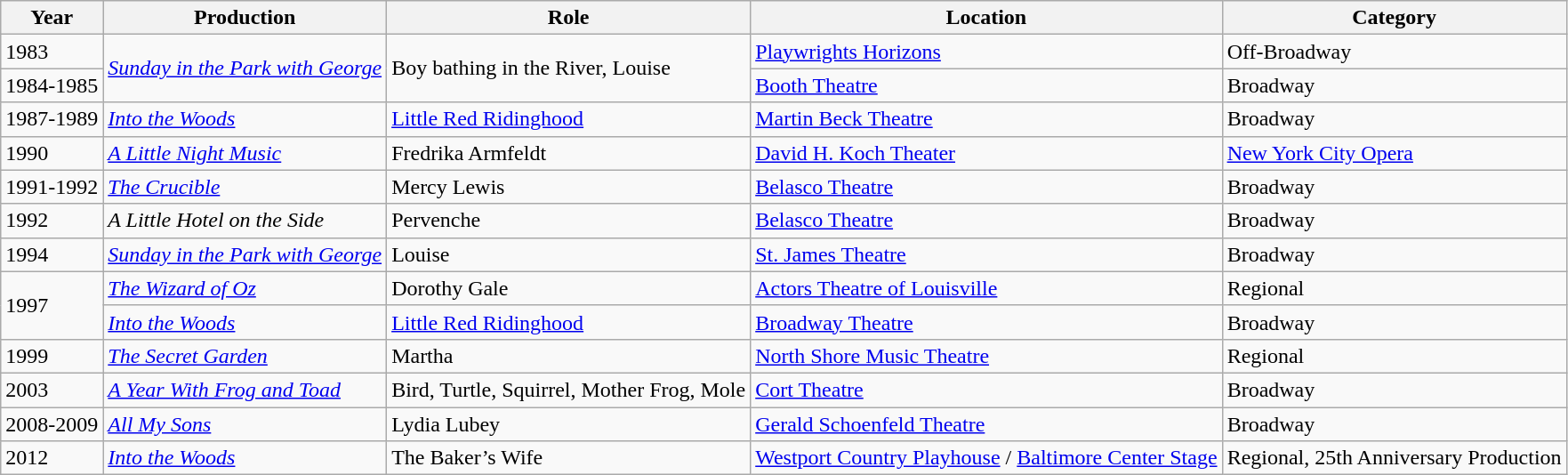<table class="wikitable">
<tr>
<th>Year</th>
<th>Production</th>
<th>Role</th>
<th>Location</th>
<th>Category</th>
</tr>
<tr>
<td>1983</td>
<td rowspan=2><em><a href='#'>Sunday in the Park with George</a></em></td>
<td rowspan=2>Boy bathing in the River, Louise</td>
<td><a href='#'>Playwrights Horizons</a></td>
<td>Off-Broadway</td>
</tr>
<tr>
<td>1984-1985</td>
<td><a href='#'>Booth Theatre</a></td>
<td>Broadway</td>
</tr>
<tr>
<td>1987-1989</td>
<td><em><a href='#'>Into the Woods</a></em></td>
<td><a href='#'>Little Red Ridinghood</a></td>
<td><a href='#'>Martin Beck Theatre</a></td>
<td>Broadway</td>
</tr>
<tr>
<td>1990</td>
<td><em><a href='#'>A Little Night Music</a></em></td>
<td>Fredrika Armfeldt</td>
<td><a href='#'>David H. Koch Theater</a></td>
<td><a href='#'>New York City Opera</a></td>
</tr>
<tr>
<td>1991-1992</td>
<td><em><a href='#'>The Crucible</a></em></td>
<td>Mercy Lewis</td>
<td><a href='#'>Belasco Theatre</a></td>
<td>Broadway</td>
</tr>
<tr>
<td>1992</td>
<td><em>A Little Hotel on the Side</em></td>
<td>Pervenche</td>
<td><a href='#'>Belasco Theatre</a></td>
<td>Broadway</td>
</tr>
<tr>
<td>1994</td>
<td><em><a href='#'>Sunday in the Park with George</a></em></td>
<td>Louise</td>
<td><a href='#'>St. James Theatre</a></td>
<td>Broadway</td>
</tr>
<tr>
<td rowspan=2>1997</td>
<td><em><a href='#'>The Wizard of Oz</a></em></td>
<td>Dorothy Gale</td>
<td><a href='#'>Actors Theatre of Louisville</a></td>
<td>Regional</td>
</tr>
<tr>
<td><em><a href='#'>Into the Woods</a></em></td>
<td><a href='#'>Little Red Ridinghood</a></td>
<td><a href='#'>Broadway Theatre</a></td>
<td>Broadway</td>
</tr>
<tr>
<td>1999</td>
<td><a href='#'><em>The Secret Garden</em></a></td>
<td>Martha</td>
<td><a href='#'>North Shore Music Theatre</a></td>
<td>Regional</td>
</tr>
<tr>
<td>2003</td>
<td><em><a href='#'>A Year With Frog and Toad</a></em></td>
<td>Bird, Turtle, Squirrel, Mother Frog, Mole</td>
<td><a href='#'>Cort Theatre</a></td>
<td>Broadway</td>
</tr>
<tr>
<td>2008-2009</td>
<td><em><a href='#'>All My Sons</a></em></td>
<td>Lydia Lubey</td>
<td><a href='#'>Gerald Schoenfeld Theatre</a></td>
<td>Broadway</td>
</tr>
<tr>
<td>2012</td>
<td><em><a href='#'>Into the Woods</a></em></td>
<td>The Baker’s Wife</td>
<td><a href='#'>Westport Country Playhouse</a> / <a href='#'>Baltimore Center Stage</a></td>
<td>Regional, 25th Anniversary Production</td>
</tr>
</table>
